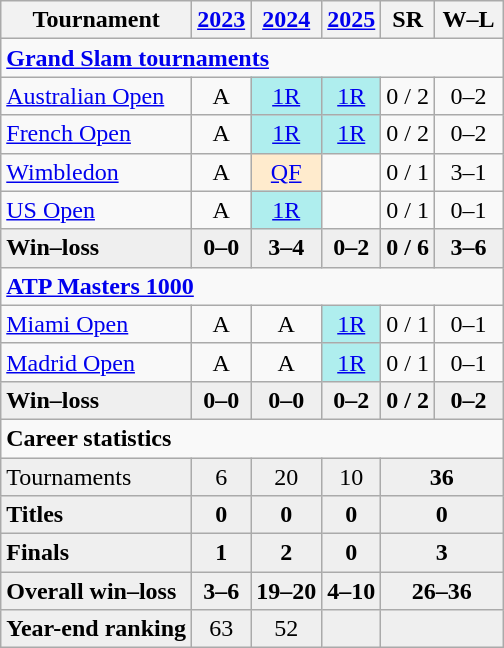<table class=wikitable style=text-align:center>
<tr>
<th>Tournament</th>
<th><a href='#'>2023</a></th>
<th><a href='#'>2024</a></th>
<th><a href='#'>2025</a></th>
<th>SR</th>
<th width=38>W–L</th>
</tr>
<tr>
<td colspan="6" align="left"><strong><a href='#'>Grand Slam tournaments</a></strong></td>
</tr>
<tr>
<td align=left><a href='#'>Australian Open</a></td>
<td>A</td>
<td bgcolor=afeeee><a href='#'>1R</a></td>
<td bgcolor=afeeee><a href='#'>1R</a></td>
<td>0 / 2</td>
<td>0–2</td>
</tr>
<tr>
<td align=left><a href='#'>French Open</a></td>
<td>A</td>
<td bgcolor=afeeee><a href='#'>1R</a></td>
<td bgcolor=afeeee><a href='#'>1R</a></td>
<td>0 / 2</td>
<td>0–2</td>
</tr>
<tr>
<td align=left><a href='#'>Wimbledon</a></td>
<td>A</td>
<td bgcolor=ffebcd><a href='#'>QF</a></td>
<td></td>
<td>0 / 1</td>
<td>3–1</td>
</tr>
<tr>
<td align=left><a href='#'>US Open</a></td>
<td>A</td>
<td bgcolor=afeeee><a href='#'>1R</a></td>
<td></td>
<td>0 / 1</td>
<td>0–1</td>
</tr>
<tr style=font-weight:bold;background:#efefef>
<td style=text-align:left>Win–loss</td>
<td>0–0</td>
<td>3–4</td>
<td>0–2</td>
<td>0 / 6</td>
<td>3–6</td>
</tr>
<tr>
<td colspan="6" align="left"><strong><a href='#'>ATP Masters 1000</a></strong></td>
</tr>
<tr>
<td align=left><a href='#'>Miami Open</a></td>
<td>A</td>
<td>A</td>
<td bgcolor=afeeee><a href='#'>1R</a></td>
<td>0 / 1</td>
<td>0–1</td>
</tr>
<tr>
<td align=left><a href='#'>Madrid Open</a></td>
<td>A</td>
<td>A</td>
<td bgcolor=afeeee><a href='#'>1R</a></td>
<td>0 / 1</td>
<td>0–1</td>
</tr>
<tr style=font-weight:bold;background:#efefef>
<td style=text-align:left>Win–loss</td>
<td>0–0</td>
<td>0–0</td>
<td>0–2</td>
<td>0 / 2</td>
<td>0–2</td>
</tr>
<tr>
<td colspan="6" align="left"><strong>Career statistics</strong></td>
</tr>
<tr bgcolor=efefef>
<td align=left>Tournaments</td>
<td>6</td>
<td>20</td>
<td>10</td>
<td colspan="2"><strong>36</strong></td>
</tr>
<tr style=font-weight:bold;background:#efefef>
<td style=text-align:left>Titles</td>
<td>0</td>
<td>0</td>
<td>0</td>
<td colspan="2">0</td>
</tr>
<tr style=font-weight:bold;background:#efefef>
<td style=text-align:left>Finals</td>
<td>1</td>
<td>2</td>
<td>0</td>
<td colspan="2">3</td>
</tr>
<tr style=font-weight:bold;background:#efefef>
<td style=text-align:left>Overall win–loss</td>
<td>3–6</td>
<td>19–20</td>
<td>4–10</td>
<td colspan="2">26–36</td>
</tr>
<tr bgcolor=efefef>
<td align=left><strong>Year-end ranking</strong></td>
<td>63</td>
<td>52</td>
<td></td>
<td colspan="2"><strong></strong></td>
</tr>
</table>
